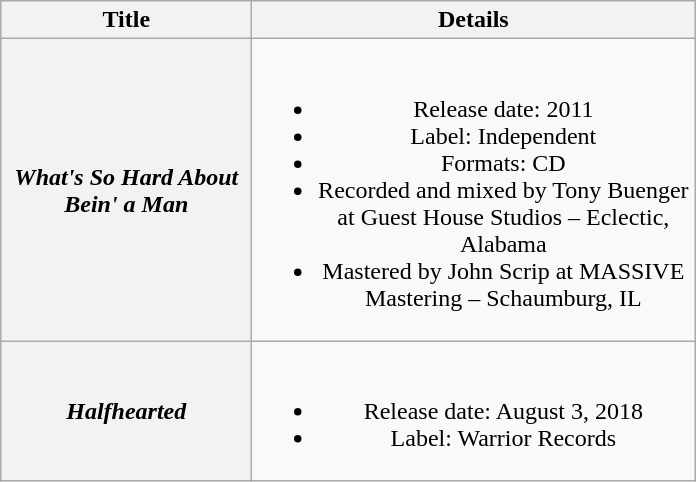<table class="wikitable plainrowheaders" style="text-align:center;">
<tr>
<th style="width:10em;">Title</th>
<th style="width:18em;">Details</th>
</tr>
<tr>
<th scope="row"><em>What's So Hard About Bein' a Man</em></th>
<td><br><ul><li>Release date: 2011</li><li>Label: Independent</li><li>Formats: CD</li><li>Recorded and mixed by Tony Buenger at Guest House Studios – Eclectic, Alabama</li><li>Mastered by John Scrip at MASSIVE Mastering – Schaumburg, IL</li></ul></td>
</tr>
<tr>
<th scope="row"><em>Halfhearted</em></th>
<td><br><ul><li>Release date: August 3, 2018</li><li>Label: Warrior Records</li></ul></td>
</tr>
</table>
